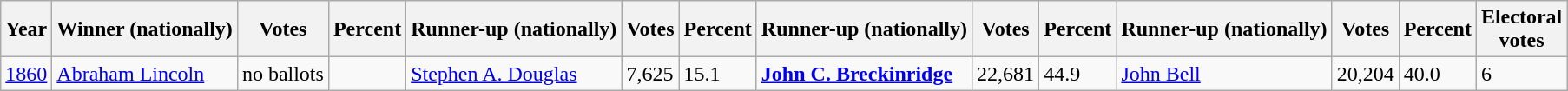<table class="wikitable sortable">
<tr>
<th data-sort-type="number">Year</th>
<th>Winner (nationally)</th>
<th data-sort-type="number">Votes</th>
<th data-sort-type="number">Percent</th>
<th>Runner-up (nationally)</th>
<th data-sort-type="number">Votes</th>
<th data-sort-type="number">Percent</th>
<th>Runner-up (nationally)</th>
<th data-sort-type="number">Votes</th>
<th data-sort-type="number">Percent</th>
<th>Runner-up (nationally)</th>
<th data-sort-type="number">Votes</th>
<th data-sort-type="number">Percent</th>
<th data-sort-type="number">Electoral<br>votes</th>
</tr>
<tr>
<td style"text-align:left"><a href='#'>1860</a></td>
<td><a href='#'>Abraham Lincoln</a></td>
<td>no ballots</td>
<td></td>
<td><a href='#'>Stephen A. Douglas</a></td>
<td>7,625</td>
<td>15.1</td>
<td><strong><a href='#'>John C. Breckinridge</a></strong></td>
<td>22,681</td>
<td>44.9</td>
<td><a href='#'>John Bell</a></td>
<td>20,204</td>
<td>40.0</td>
<td>6</td>
</tr>
</table>
